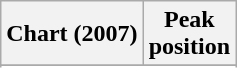<table class="wikitable sortable plainrowheaders">
<tr>
<th scope="col">Chart (2007)</th>
<th scope="col">Peak<br>position</th>
</tr>
<tr>
</tr>
<tr>
</tr>
</table>
